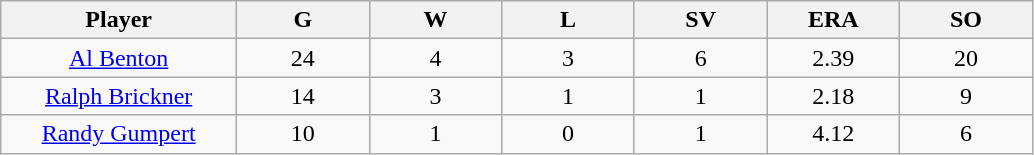<table class="wikitable sortable">
<tr>
<th bgcolor="#DDDDFF" width="16%">Player</th>
<th bgcolor="#DDDDFF" width="9%">G</th>
<th bgcolor="#DDDDFF" width="9%">W</th>
<th bgcolor="#DDDDFF" width="9%">L</th>
<th bgcolor="#DDDDFF" width="9%">SV</th>
<th bgcolor="#DDDDFF" width="9%">ERA</th>
<th bgcolor="#DDDDFF" width="9%">SO</th>
</tr>
<tr align="center">
<td><a href='#'>Al Benton</a></td>
<td>24</td>
<td>4</td>
<td>3</td>
<td>6</td>
<td>2.39</td>
<td>20</td>
</tr>
<tr align=center>
<td><a href='#'>Ralph Brickner</a></td>
<td>14</td>
<td>3</td>
<td>1</td>
<td>1</td>
<td>2.18</td>
<td>9</td>
</tr>
<tr align=center>
<td><a href='#'>Randy Gumpert</a></td>
<td>10</td>
<td>1</td>
<td>0</td>
<td>1</td>
<td>4.12</td>
<td>6</td>
</tr>
</table>
